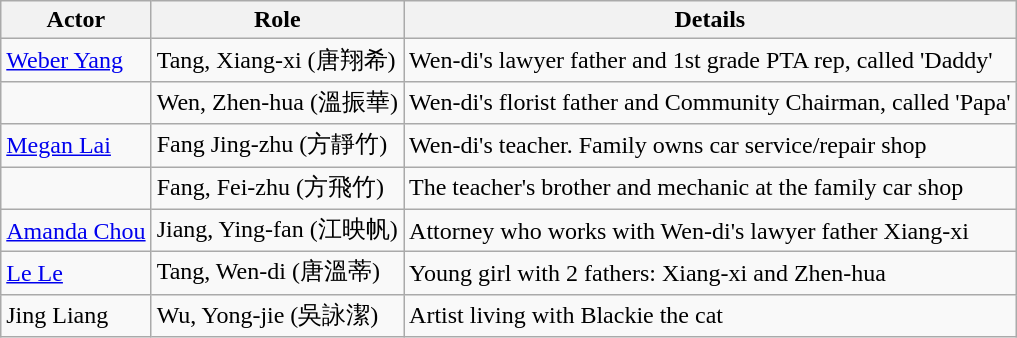<table class="wikitable">
<tr>
<th>Actor</th>
<th>Role</th>
<th>Details</th>
</tr>
<tr>
<td><a href='#'>Weber Yang</a></td>
<td>Tang, Xiang-xi (唐翔希)</td>
<td>Wen-di's lawyer father and 1st grade PTA rep, called 'Daddy'</td>
</tr>
<tr>
<td></td>
<td>Wen, Zhen-hua (溫振華)</td>
<td>Wen-di's florist father and Community Chairman, called 'Papa'</td>
</tr>
<tr>
<td><a href='#'>Megan Lai</a></td>
<td>Fang Jing-zhu (方靜竹)</td>
<td>Wen-di's teacher.  Family owns car service/repair shop</td>
</tr>
<tr>
<td></td>
<td>Fang, Fei-zhu (方飛竹)</td>
<td>The teacher's brother and mechanic at the family car shop</td>
</tr>
<tr>
<td><a href='#'>Amanda Chou</a></td>
<td>Jiang, Ying-fan (江映帆)</td>
<td>Attorney who works with Wen-di's lawyer father Xiang-xi</td>
</tr>
<tr>
<td><a href='#'>Le Le</a></td>
<td>Tang, Wen-di (唐溫蒂)</td>
<td>Young girl with 2 fathers: Xiang-xi and Zhen-hua</td>
</tr>
<tr>
<td>Jing Liang</td>
<td>Wu, Yong-jie (吳詠潔)</td>
<td>Artist living with Blackie the cat</td>
</tr>
</table>
